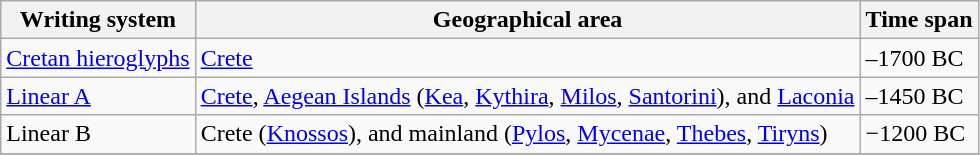<table class="wikitable">
<tr>
<th>Writing system</th>
<th>Geographical area</th>
<th>Time span</th>
</tr>
<tr>
<td><a href='#'>Cretan hieroglyphs</a></td>
<td><a href='#'>Crete</a></td>
<td>–1700 BC</td>
</tr>
<tr>
<td><a href='#'>Linear A</a></td>
<td><a href='#'>Crete</a>, <a href='#'>Aegean Islands</a> (<a href='#'>Kea</a>, <a href='#'>Kythira</a>, <a href='#'>Milos</a>, <a href='#'>Santorini</a>), and <a href='#'>Laconia</a></td>
<td>–1450 BC</td>
</tr>
<tr>
<td>Linear B</td>
<td>Crete (<a href='#'>Knossos</a>), and mainland (<a href='#'>Pylos</a>, <a href='#'>Mycenae</a>, <a href='#'>Thebes</a>, <a href='#'>Tiryns</a>)</td>
<td>−1200 BC</td>
</tr>
<tr>
</tr>
</table>
